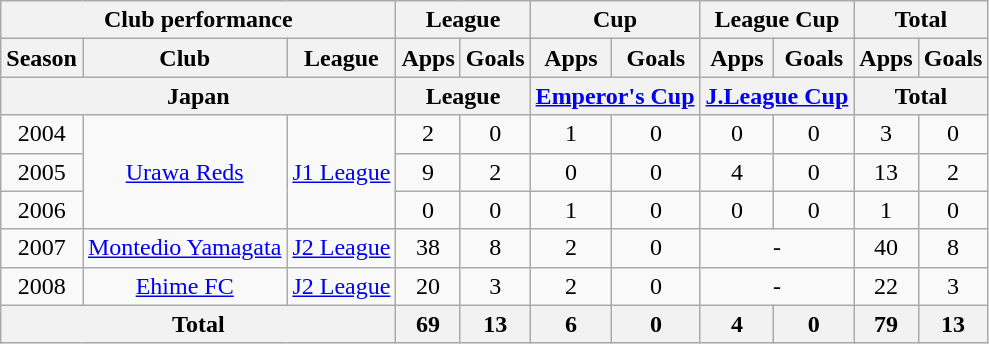<table class="wikitable" style="text-align:center;">
<tr>
<th colspan=3>Club performance</th>
<th colspan=2>League</th>
<th colspan=2>Cup</th>
<th colspan=2>League Cup</th>
<th colspan=2>Total</th>
</tr>
<tr>
<th>Season</th>
<th>Club</th>
<th>League</th>
<th>Apps</th>
<th>Goals</th>
<th>Apps</th>
<th>Goals</th>
<th>Apps</th>
<th>Goals</th>
<th>Apps</th>
<th>Goals</th>
</tr>
<tr>
<th colspan=3>Japan</th>
<th colspan=2>League</th>
<th colspan=2><a href='#'>Emperor's Cup</a></th>
<th colspan=2><a href='#'>J.League Cup</a></th>
<th colspan=2>Total</th>
</tr>
<tr>
<td>2004</td>
<td rowspan="3"><a href='#'>Urawa Reds</a></td>
<td rowspan="3"><a href='#'>J1 League</a></td>
<td>2</td>
<td>0</td>
<td>1</td>
<td>0</td>
<td>0</td>
<td>0</td>
<td>3</td>
<td>0</td>
</tr>
<tr>
<td>2005</td>
<td>9</td>
<td>2</td>
<td>0</td>
<td>0</td>
<td>4</td>
<td>0</td>
<td>13</td>
<td>2</td>
</tr>
<tr>
<td>2006</td>
<td>0</td>
<td>0</td>
<td>1</td>
<td>0</td>
<td>0</td>
<td>0</td>
<td>1</td>
<td>0</td>
</tr>
<tr>
<td>2007</td>
<td><a href='#'>Montedio Yamagata</a></td>
<td><a href='#'>J2 League</a></td>
<td>38</td>
<td>8</td>
<td>2</td>
<td>0</td>
<td colspan="2">-</td>
<td>40</td>
<td>8</td>
</tr>
<tr>
<td>2008</td>
<td><a href='#'>Ehime FC</a></td>
<td><a href='#'>J2 League</a></td>
<td>20</td>
<td>3</td>
<td>2</td>
<td>0</td>
<td colspan="2">-</td>
<td>22</td>
<td>3</td>
</tr>
<tr>
<th colspan=3>Total</th>
<th>69</th>
<th>13</th>
<th>6</th>
<th>0</th>
<th>4</th>
<th>0</th>
<th>79</th>
<th>13</th>
</tr>
</table>
